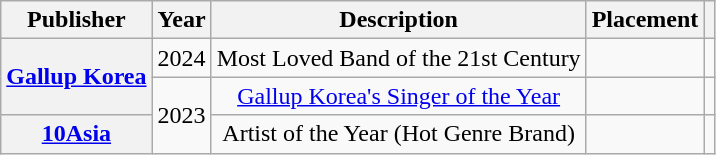<table class="wikitable plainrowheaders sortable" style="text-align:center">
<tr>
<th scope="col">Publisher</th>
<th scope="col">Year</th>
<th scope="col">Description</th>
<th scope="col">Placement</th>
<th scope="col" class="unsortable"></th>
</tr>
<tr>
<th scope="row" rowspan="2"><a href='#'>Gallup Korea</a></th>
<td style="text-align:center" rowspan="1">2024</td>
<td>Most Loved Band of the 21st Century</td>
<td></td>
<td style="text-align:center"></td>
</tr>
<tr>
<td style="text-align:center" rowspan="2">2023</td>
<td><a href='#'>Gallup Korea's Singer of the Year</a></td>
<td></td>
<td style="text-align:center"></td>
</tr>
<tr>
<th scope="row"><a href='#'>10Asia</a></th>
<td>Artist of the Year (Hot Genre Brand)</td>
<td></td>
<td style="text-align:center"></td>
</tr>
</table>
